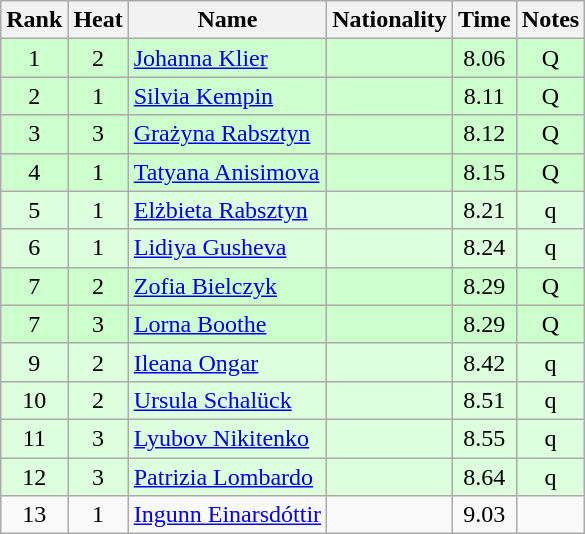<table class="wikitable sortable" style="text-align:center">
<tr>
<th>Rank</th>
<th>Heat</th>
<th>Name</th>
<th>Nationality</th>
<th>Time</th>
<th>Notes</th>
</tr>
<tr bgcolor=ccffcc>
<td>1</td>
<td>2</td>
<td align="left"><a href='#'>Johanna Klier</a></td>
<td align=left></td>
<td>8.06</td>
<td>Q</td>
</tr>
<tr bgcolor=ccffcc>
<td>2</td>
<td>1</td>
<td align="left"><a href='#'>Silvia Kempin</a></td>
<td align=left></td>
<td>8.11</td>
<td>Q</td>
</tr>
<tr bgcolor=ccffcc>
<td>3</td>
<td>3</td>
<td align="left"><a href='#'>Grażyna Rabsztyn</a></td>
<td align=left></td>
<td>8.12</td>
<td>Q</td>
</tr>
<tr bgcolor=ccffcc>
<td>4</td>
<td>1</td>
<td align="left"><a href='#'>Tatyana Anisimova</a></td>
<td align=left></td>
<td>8.15</td>
<td>Q</td>
</tr>
<tr bgcolor=ddffdd>
<td>5</td>
<td>1</td>
<td align="left"><a href='#'>Elżbieta Rabsztyn</a></td>
<td align=left></td>
<td>8.21</td>
<td>q</td>
</tr>
<tr bgcolor=ddffdd>
<td>6</td>
<td>1</td>
<td align="left"><a href='#'>Lidiya Gusheva</a></td>
<td align=left></td>
<td>8.24</td>
<td>q</td>
</tr>
<tr bgcolor=ccffcc>
<td>7</td>
<td>2</td>
<td align="left"><a href='#'>Zofia Bielczyk</a></td>
<td align=left></td>
<td>8.29</td>
<td>Q</td>
</tr>
<tr bgcolor=ccffcc>
<td>7</td>
<td>3</td>
<td align="left"><a href='#'>Lorna Boothe</a></td>
<td align=left></td>
<td>8.29</td>
<td>Q</td>
</tr>
<tr bgcolor=ddffdd>
<td>9</td>
<td>2</td>
<td align="left"><a href='#'>Ileana Ongar</a></td>
<td align=left></td>
<td>8.42</td>
<td>q</td>
</tr>
<tr bgcolor=ddffdd>
<td>10</td>
<td>2</td>
<td align="left"><a href='#'>Ursula Schalück</a></td>
<td align=left></td>
<td>8.51</td>
<td>q</td>
</tr>
<tr bgcolor=ddffdd>
<td>11</td>
<td>3</td>
<td align="left"><a href='#'>Lyubov Nikitenko</a></td>
<td align=left></td>
<td>8.55</td>
<td>q</td>
</tr>
<tr bgcolor=ddffdd>
<td>12</td>
<td>3</td>
<td align="left"><a href='#'>Patrizia Lombardo</a></td>
<td align=left></td>
<td>8.64</td>
<td>q</td>
</tr>
<tr>
<td>13</td>
<td>1</td>
<td align="left"><a href='#'>Ingunn Einarsdóttir</a></td>
<td align=left></td>
<td>9.03</td>
<td></td>
</tr>
</table>
